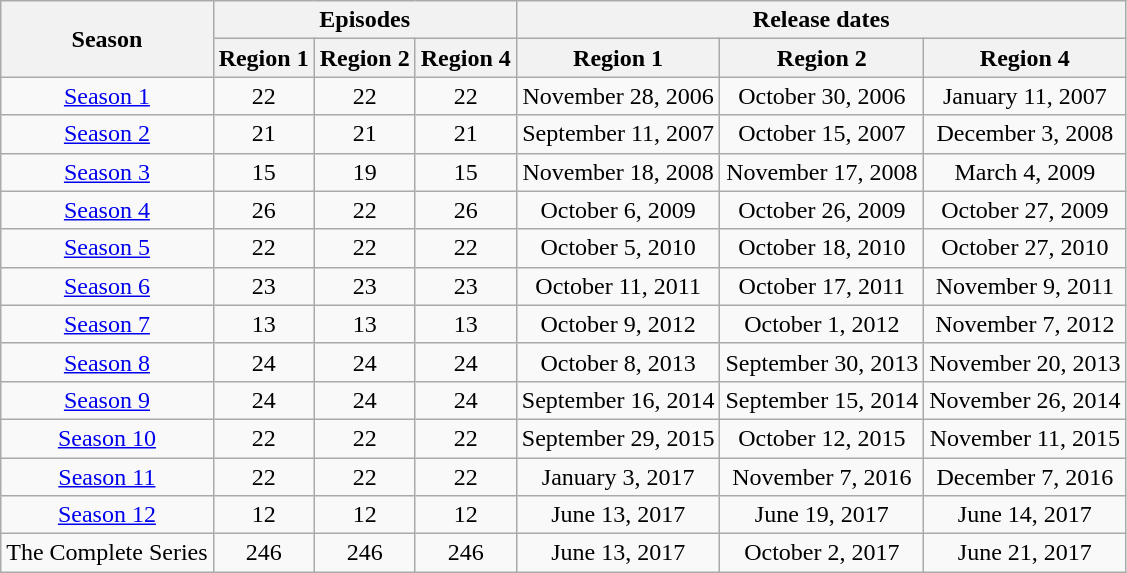<table class="wikitable" style="text-align:center;">
<tr>
<th rowspan="2">Season</th>
<th colspan="3">Episodes</th>
<th colspan="3">Release dates</th>
</tr>
<tr>
<th>Region 1</th>
<th>Region 2</th>
<th>Region 4</th>
<th>Region 1</th>
<th>Region 2</th>
<th>Region 4</th>
</tr>
<tr>
<td><a href='#'>Season 1</a></td>
<td>22</td>
<td>22</td>
<td>22</td>
<td>November 28, 2006</td>
<td>October 30, 2006</td>
<td>January 11, 2007</td>
</tr>
<tr>
<td><a href='#'>Season 2</a></td>
<td>21</td>
<td>21</td>
<td>21</td>
<td>September 11, 2007</td>
<td>October 15, 2007</td>
<td>December 3, 2008</td>
</tr>
<tr>
<td><a href='#'>Season 3</a></td>
<td>15</td>
<td>19</td>
<td>15</td>
<td>November 18, 2008</td>
<td>November 17, 2008</td>
<td>March 4, 2009</td>
</tr>
<tr>
<td><a href='#'>Season 4</a></td>
<td>26</td>
<td>22</td>
<td>26</td>
<td>October 6, 2009</td>
<td>October 26, 2009</td>
<td>October 27, 2009</td>
</tr>
<tr>
<td><a href='#'>Season 5</a></td>
<td>22</td>
<td>22</td>
<td>22</td>
<td>October 5, 2010</td>
<td>October 18, 2010</td>
<td>October 27, 2010</td>
</tr>
<tr>
<td><a href='#'>Season 6</a></td>
<td>23</td>
<td>23</td>
<td>23</td>
<td>October 11, 2011</td>
<td>October 17, 2011</td>
<td>November 9, 2011</td>
</tr>
<tr>
<td><a href='#'>Season 7</a></td>
<td>13</td>
<td>13</td>
<td>13</td>
<td>October 9, 2012</td>
<td>October 1, 2012</td>
<td>November 7, 2012</td>
</tr>
<tr>
<td><a href='#'>Season 8</a></td>
<td>24</td>
<td>24</td>
<td>24</td>
<td>October 8, 2013</td>
<td>September 30, 2013</td>
<td>November 20, 2013</td>
</tr>
<tr>
<td><a href='#'>Season 9</a></td>
<td>24</td>
<td>24</td>
<td>24</td>
<td>September 16, 2014</td>
<td>September 15, 2014</td>
<td>November 26, 2014</td>
</tr>
<tr>
<td><a href='#'>Season 10</a></td>
<td>22</td>
<td>22</td>
<td>22</td>
<td>September 29, 2015</td>
<td>October 12, 2015</td>
<td>November 11, 2015</td>
</tr>
<tr>
<td><a href='#'>Season 11</a></td>
<td>22</td>
<td>22</td>
<td>22</td>
<td>January 3, 2017</td>
<td>November 7, 2016</td>
<td>December 7, 2016</td>
</tr>
<tr>
<td><a href='#'>Season 12</a></td>
<td>12</td>
<td>12</td>
<td>12</td>
<td>June 13, 2017</td>
<td>June 19, 2017</td>
<td>June 14, 2017</td>
</tr>
<tr>
<td>The Complete Series</td>
<td>246</td>
<td>246</td>
<td>246</td>
<td>June 13, 2017</td>
<td>October 2, 2017</td>
<td>June 21, 2017</td>
</tr>
</table>
